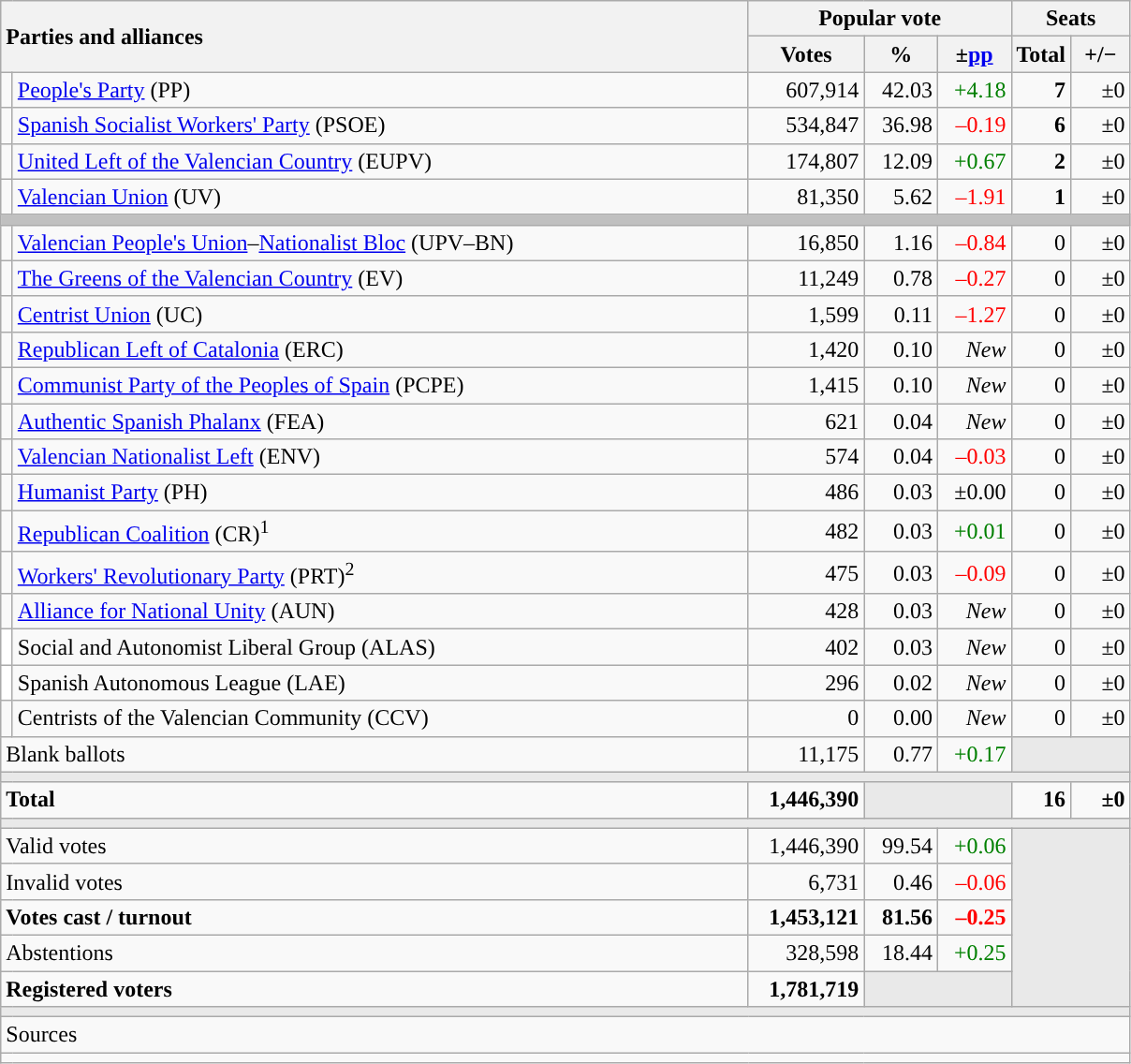<table class="wikitable" style="text-align:right;">
<tr>
<th style="text-align:left;" rowspan="2" colspan="2" width="525">Parties and alliances</th>
<th colspan="3">Popular vote</th>
<th colspan="2">Seats</th>
</tr>
<tr>
<th width="75">Votes</th>
<th width="45">%</th>
<th width="45">±<a href='#'>pp</a></th>
<th width="35">Total</th>
<th width="35">+/−</th>
</tr>
<tr>
<td width="1" style="color:inherit;background:"></td>
<td align="left"><a href='#'>People's Party</a> (PP)</td>
<td>607,914</td>
<td>42.03</td>
<td style="color:green;">+4.18</td>
<td><strong>7</strong></td>
<td>±0</td>
</tr>
<tr>
<td style="color:inherit;background:"></td>
<td align="left"><a href='#'>Spanish Socialist Workers' Party</a> (PSOE)</td>
<td>534,847</td>
<td>36.98</td>
<td style="color:red;">–0.19</td>
<td><strong>6</strong></td>
<td>±0</td>
</tr>
<tr>
<td style="color:inherit;background:"></td>
<td align="left"><a href='#'>United Left of the Valencian Country</a> (EUPV)</td>
<td>174,807</td>
<td>12.09</td>
<td style="color:green;">+0.67</td>
<td><strong>2</strong></td>
<td>±0</td>
</tr>
<tr>
<td style="color:inherit;background:"></td>
<td align="left"><a href='#'>Valencian Union</a> (UV)</td>
<td>81,350</td>
<td>5.62</td>
<td style="color:red;">–1.91</td>
<td><strong>1</strong></td>
<td>±0</td>
</tr>
<tr>
<td colspan="7" bgcolor="#C0C0C0"></td>
</tr>
<tr>
<td style="color:inherit;background:"></td>
<td align="left"><a href='#'>Valencian People's Union</a>–<a href='#'>Nationalist Bloc</a> (UPV–BN)</td>
<td>16,850</td>
<td>1.16</td>
<td style="color:red;">–0.84</td>
<td>0</td>
<td>±0</td>
</tr>
<tr>
<td style="color:inherit;background:"></td>
<td align="left"><a href='#'>The Greens of the Valencian Country</a> (EV)</td>
<td>11,249</td>
<td>0.78</td>
<td style="color:red;">–0.27</td>
<td>0</td>
<td>±0</td>
</tr>
<tr>
<td style="color:inherit;background:"></td>
<td align="left"><a href='#'>Centrist Union</a> (UC)</td>
<td>1,599</td>
<td>0.11</td>
<td style="color:red;">–1.27</td>
<td>0</td>
<td>±0</td>
</tr>
<tr>
<td style="color:inherit;background:"></td>
<td align="left"><a href='#'>Republican Left of Catalonia</a> (ERC)</td>
<td>1,420</td>
<td>0.10</td>
<td><em>New</em></td>
<td>0</td>
<td>±0</td>
</tr>
<tr>
<td style="color:inherit;background:"></td>
<td align="left"><a href='#'>Communist Party of the Peoples of Spain</a> (PCPE)</td>
<td>1,415</td>
<td>0.10</td>
<td><em>New</em></td>
<td>0</td>
<td>±0</td>
</tr>
<tr>
<td style="color:inherit;background:"></td>
<td align="left"><a href='#'>Authentic Spanish Phalanx</a> (FEA)</td>
<td>621</td>
<td>0.04</td>
<td><em>New</em></td>
<td>0</td>
<td>±0</td>
</tr>
<tr>
<td style="color:inherit;background:"></td>
<td align="left"><a href='#'>Valencian Nationalist Left</a> (ENV)</td>
<td>574</td>
<td>0.04</td>
<td style="color:red;">–0.03</td>
<td>0</td>
<td>±0</td>
</tr>
<tr>
<td style="color:inherit;background:"></td>
<td align="left"><a href='#'>Humanist Party</a> (PH)</td>
<td>486</td>
<td>0.03</td>
<td>±0.00</td>
<td>0</td>
<td>±0</td>
</tr>
<tr>
<td style="color:inherit;background:"></td>
<td align="left"><a href='#'>Republican Coalition</a> (CR)<sup>1</sup></td>
<td>482</td>
<td>0.03</td>
<td style="color:green;">+0.01</td>
<td>0</td>
<td>±0</td>
</tr>
<tr>
<td style="color:inherit;background:"></td>
<td align="left"><a href='#'>Workers' Revolutionary Party</a> (PRT)<sup>2</sup></td>
<td>475</td>
<td>0.03</td>
<td style="color:red;">–0.09</td>
<td>0</td>
<td>±0</td>
</tr>
<tr>
<td style="color:inherit;background:"></td>
<td align="left"><a href='#'>Alliance for National Unity</a> (AUN)</td>
<td>428</td>
<td>0.03</td>
<td><em>New</em></td>
<td>0</td>
<td>±0</td>
</tr>
<tr>
<td bgcolor="white"></td>
<td align="left">Social and Autonomist Liberal Group (ALAS)</td>
<td>402</td>
<td>0.03</td>
<td><em>New</em></td>
<td>0</td>
<td>±0</td>
</tr>
<tr>
<td bgcolor="white"></td>
<td align="left">Spanish Autonomous League (LAE)</td>
<td>296</td>
<td>0.02</td>
<td><em>New</em></td>
<td>0</td>
<td>±0</td>
</tr>
<tr>
<td style="color:inherit;background:"></td>
<td align="left">Centrists of the Valencian Community (CCV)</td>
<td>0</td>
<td>0.00</td>
<td><em>New</em></td>
<td>0</td>
<td>±0</td>
</tr>
<tr>
<td align="left" colspan="2">Blank ballots</td>
<td>11,175</td>
<td>0.77</td>
<td style="color:green;">+0.17</td>
<td bgcolor="#E9E9E9" colspan="2"></td>
</tr>
<tr>
<td colspan="7" bgcolor="#E9E9E9"></td>
</tr>
<tr style="font-weight:bold;">
<td align="left" colspan="2">Total</td>
<td>1,446,390</td>
<td bgcolor="#E9E9E9" colspan="2"></td>
<td>16</td>
<td>±0</td>
</tr>
<tr>
<td colspan="7" bgcolor="#E9E9E9"></td>
</tr>
<tr>
<td align="left" colspan="2">Valid votes</td>
<td>1,446,390</td>
<td>99.54</td>
<td style="color:green;">+0.06</td>
<td bgcolor="#E9E9E9" colspan="2" rowspan="5"></td>
</tr>
<tr>
<td align="left" colspan="2">Invalid votes</td>
<td>6,731</td>
<td>0.46</td>
<td style="color:red;">–0.06</td>
</tr>
<tr style="font-weight:bold;">
<td align="left" colspan="2">Votes cast / turnout</td>
<td>1,453,121</td>
<td>81.56</td>
<td style="color:red;">–0.25</td>
</tr>
<tr>
<td align="left" colspan="2">Abstentions</td>
<td>328,598</td>
<td>18.44</td>
<td style="color:green;">+0.25</td>
</tr>
<tr style="font-weight:bold;">
<td align="left" colspan="2">Registered voters</td>
<td>1,781,719</td>
<td bgcolor="#E9E9E9" colspan="2"></td>
</tr>
<tr>
<td colspan="7" bgcolor="#E9E9E9"></td>
</tr>
<tr>
<td align="left" colspan="7">Sources</td>
</tr>
<tr>
<td colspan="7" style="text-align:left; max-width:790px;"></td>
</tr>
</table>
